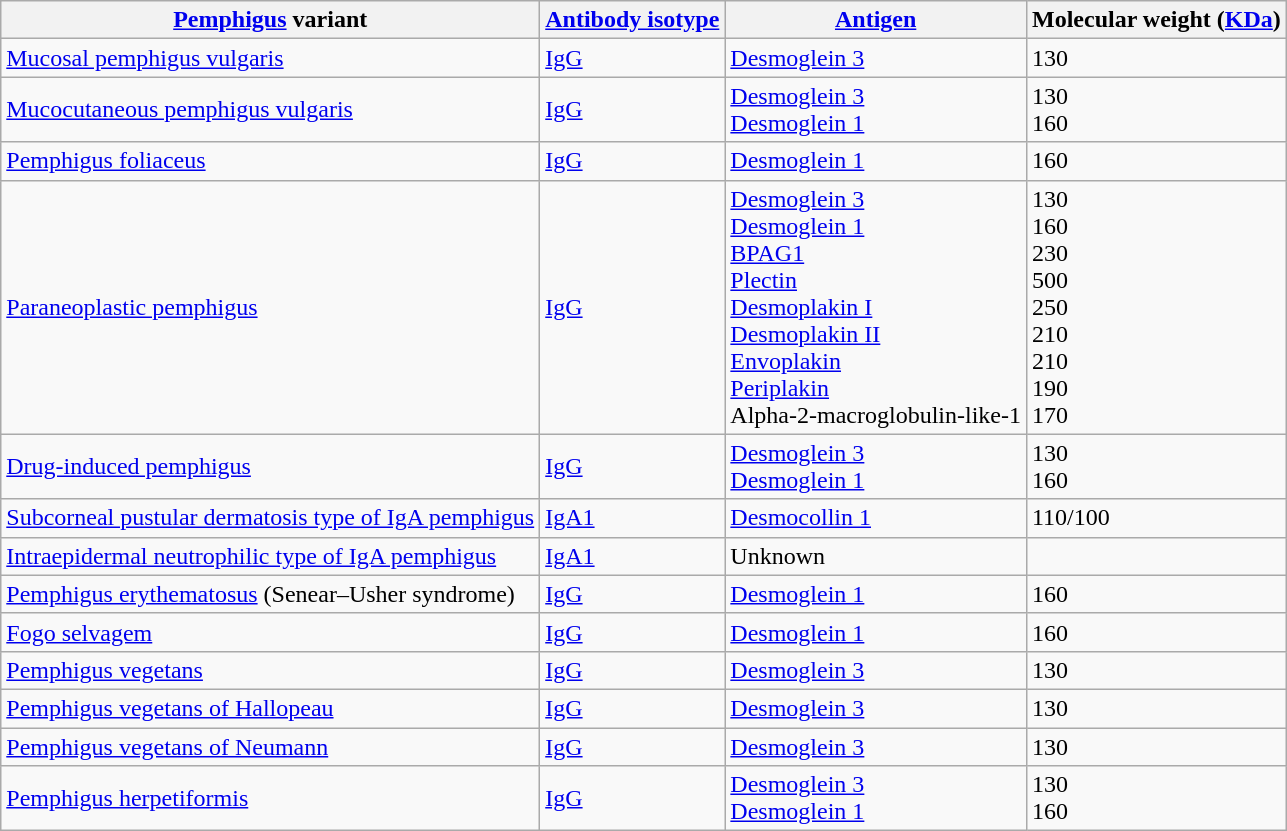<table class="wikitable">
<tr>
<th><a href='#'>Pemphigus</a> variant</th>
<th><a href='#'>Antibody isotype</a></th>
<th><a href='#'>Antigen</a></th>
<th>Molecular weight (<a href='#'>KDa</a>)</th>
</tr>
<tr>
<td><a href='#'>Mucosal pemphigus vulgaris</a></td>
<td><a href='#'>IgG</a></td>
<td><a href='#'>Desmoglein 3</a></td>
<td>130</td>
</tr>
<tr>
<td><a href='#'>Mucocutaneous pemphigus vulgaris</a></td>
<td><a href='#'>IgG</a></td>
<td><a href='#'>Desmoglein 3</a><br><a href='#'>Desmoglein 1</a></td>
<td>130<br>160</td>
</tr>
<tr>
<td><a href='#'>Pemphigus foliaceus</a></td>
<td><a href='#'>IgG</a></td>
<td><a href='#'>Desmoglein 1</a></td>
<td>160</td>
</tr>
<tr>
<td><a href='#'>Paraneoplastic pemphigus</a></td>
<td><a href='#'>IgG</a></td>
<td><a href='#'>Desmoglein 3</a><br><a href='#'>Desmoglein 1</a><br><a href='#'>BPAG1</a><br><a href='#'>Plectin</a><br><a href='#'>Desmoplakin I</a><br><a href='#'>Desmoplakin II</a><br><a href='#'>Envoplakin</a><br><a href='#'>Periplakin</a><br>Alpha-2-macroglobulin-like-1</td>
<td>130<br>160<br>230<br>500<br>250<br>210<br>210<br>190<br>170</td>
</tr>
<tr>
<td><a href='#'>Drug-induced pemphigus</a></td>
<td><a href='#'>IgG</a></td>
<td><a href='#'>Desmoglein 3</a><br><a href='#'>Desmoglein 1</a></td>
<td>130<br>160</td>
</tr>
<tr>
<td><a href='#'>Subcorneal pustular dermatosis type of IgA pemphigus</a></td>
<td><a href='#'>IgA1</a></td>
<td><a href='#'>Desmocollin 1</a></td>
<td>110/100</td>
</tr>
<tr>
<td><a href='#'>Intraepidermal neutrophilic type of IgA pemphigus</a></td>
<td><a href='#'>IgA1</a></td>
<td>Unknown</td>
<td></td>
</tr>
<tr>
<td><a href='#'>Pemphigus erythematosus</a> (Senear–Usher syndrome)</td>
<td><a href='#'>IgG</a></td>
<td><a href='#'>Desmoglein 1</a></td>
<td>160</td>
</tr>
<tr>
<td><a href='#'>Fogo selvagem</a></td>
<td><a href='#'>IgG</a></td>
<td><a href='#'>Desmoglein 1</a></td>
<td>160</td>
</tr>
<tr>
<td><a href='#'>Pemphigus vegetans</a></td>
<td><a href='#'>IgG</a></td>
<td><a href='#'>Desmoglein 3</a></td>
<td>130</td>
</tr>
<tr>
<td><a href='#'>Pemphigus vegetans of Hallopeau</a></td>
<td><a href='#'>IgG</a></td>
<td><a href='#'>Desmoglein 3</a></td>
<td>130</td>
</tr>
<tr>
<td><a href='#'>Pemphigus vegetans of Neumann</a></td>
<td><a href='#'>IgG</a></td>
<td><a href='#'>Desmoglein 3</a></td>
<td>130</td>
</tr>
<tr>
<td><a href='#'>Pemphigus herpetiformis</a></td>
<td><a href='#'>IgG</a></td>
<td><a href='#'>Desmoglein 3</a><br><a href='#'>Desmoglein 1</a></td>
<td>130<br>160</td>
</tr>
</table>
